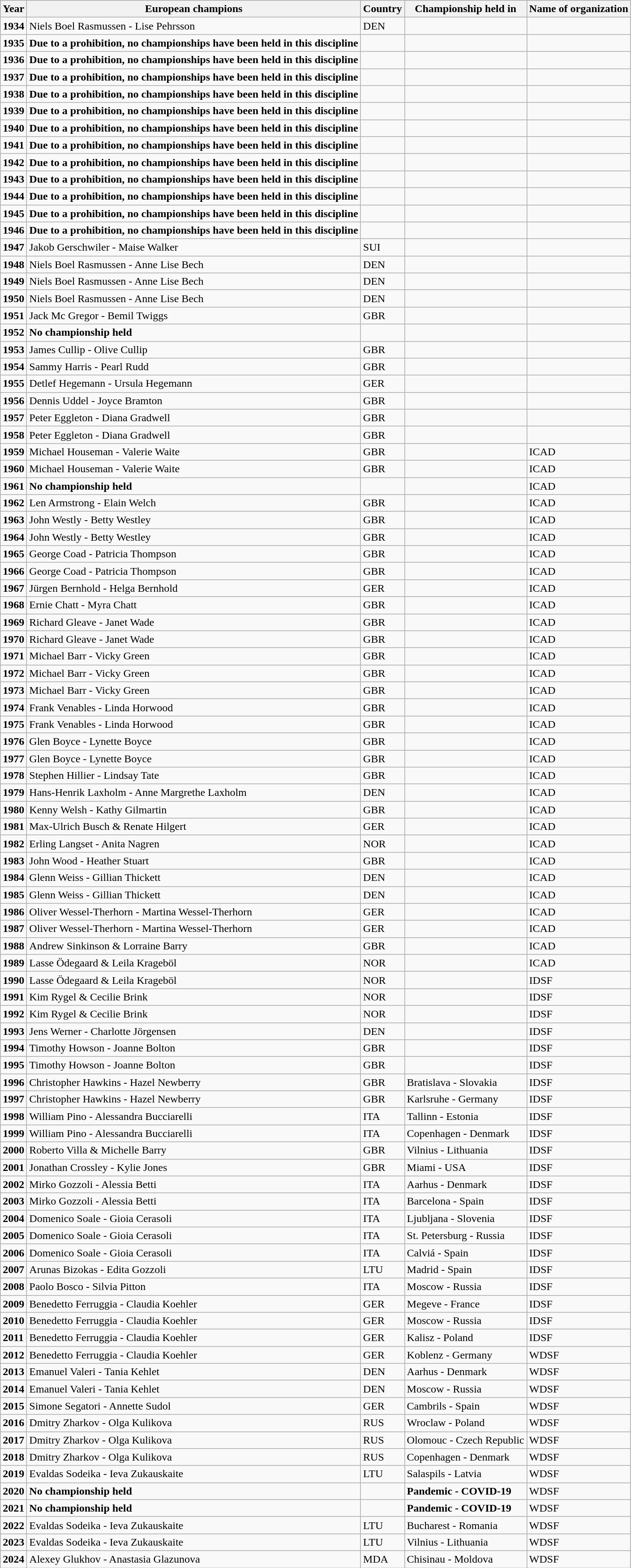<table class="wikitable">
<tr>
<th>Year</th>
<th>European champions</th>
<th>Country</th>
<th>Championship held in</th>
<th>Name of organization</th>
</tr>
<tr>
<td><strong>1934</strong></td>
<td>Niels Boel Rasmussen - Lise Pehrsson</td>
<td>DEN</td>
<td></td>
<td></td>
</tr>
<tr>
<td><strong>1935</strong></td>
<td><strong>Due to a prohibition, no championships have been held in this discipline</strong></td>
<td></td>
<td></td>
<td></td>
</tr>
<tr>
<td><strong>1936</strong></td>
<td><strong>Due to a prohibition, no championships have been held in this discipline</strong></td>
<td></td>
<td></td>
<td></td>
</tr>
<tr>
<td><strong>1937</strong></td>
<td><strong>Due to a prohibition, no championships have been held in this discipline</strong></td>
<td></td>
<td></td>
<td></td>
</tr>
<tr>
<td><strong>1938</strong></td>
<td><strong>Due to a prohibition, no championships have been held in this discipline</strong></td>
<td></td>
<td></td>
<td></td>
</tr>
<tr>
<td><strong>1939</strong></td>
<td><strong>Due to a prohibition, no championships have been held in this discipline</strong></td>
<td></td>
<td></td>
<td></td>
</tr>
<tr>
<td><strong>1940</strong></td>
<td><strong>Due to a prohibition, no championships have been held in this discipline</strong></td>
<td></td>
<td></td>
<td></td>
</tr>
<tr>
<td><strong>1941</strong></td>
<td><strong>Due to a prohibition, no championships have been held in this discipline</strong></td>
<td></td>
<td></td>
<td></td>
</tr>
<tr>
<td><strong>1942</strong></td>
<td><strong>Due to a prohibition, no championships have been held in this discipline</strong></td>
<td></td>
<td></td>
<td></td>
</tr>
<tr>
<td><strong>1943</strong></td>
<td><strong>Due to a prohibition, no championships have been held in this discipline</strong></td>
<td></td>
<td></td>
<td></td>
</tr>
<tr>
<td><strong>1944</strong></td>
<td><strong>Due to a prohibition, no championships have been held in this discipline</strong></td>
<td></td>
<td></td>
<td></td>
</tr>
<tr>
<td><strong>1945</strong></td>
<td><strong>Due to a prohibition, no championships have been held in this discipline</strong></td>
<td></td>
<td></td>
<td></td>
</tr>
<tr>
<td><strong>1946</strong></td>
<td><strong>Due to a prohibition, no championships have been held in this discipline</strong></td>
<td></td>
<td></td>
<td></td>
</tr>
<tr>
<td><strong>1947</strong></td>
<td>Jakob Gerschwiler - Maise Walker</td>
<td>SUI</td>
<td></td>
<td></td>
</tr>
<tr>
<td><strong>1948</strong></td>
<td>Niels Boel Rasmussen - Anne Lise Bech</td>
<td>DEN</td>
<td></td>
<td></td>
</tr>
<tr>
<td><strong>1949</strong></td>
<td>Niels Boel Rasmussen - Anne Lise Bech</td>
<td>DEN</td>
<td></td>
<td></td>
</tr>
<tr>
<td><strong>1950</strong></td>
<td>Niels Boel Rasmussen - Anne Lise Bech</td>
<td>DEN</td>
<td></td>
<td></td>
</tr>
<tr>
<td><strong>1951</strong></td>
<td>Jack Mc Gregor - Bemil Twiggs</td>
<td>GBR</td>
<td></td>
<td></td>
</tr>
<tr>
<td><strong>1952</strong></td>
<td><strong>No championship held</strong></td>
<td></td>
<td></td>
<td></td>
</tr>
<tr>
<td><strong>1953</strong></td>
<td>James Cullip - Olive Cullip</td>
<td>GBR</td>
<td></td>
<td></td>
</tr>
<tr>
<td><strong>1954</strong></td>
<td>Sammy Harris - Pearl Rudd</td>
<td>GBR</td>
<td></td>
<td></td>
</tr>
<tr>
<td><strong>1955</strong></td>
<td>Detlef Hegemann - Ursula Hegemann</td>
<td>GER</td>
<td></td>
<td></td>
</tr>
<tr>
<td><strong>1956</strong></td>
<td>Dennis Uddel - Joyce Bramton</td>
<td>GBR</td>
<td></td>
<td></td>
</tr>
<tr>
<td><strong>1957</strong></td>
<td>Peter Eggleton - Diana Gradwell</td>
<td>GBR</td>
<td></td>
<td></td>
</tr>
<tr>
<td><strong>1958</strong></td>
<td>Peter Eggleton - Diana Gradwell</td>
<td>GBR</td>
<td></td>
<td></td>
</tr>
<tr>
<td><strong>1959</strong></td>
<td>Michael Houseman - Valerie Waite</td>
<td>GBR</td>
<td></td>
<td>ICAD</td>
</tr>
<tr>
<td><strong>1960</strong></td>
<td>Michael Houseman - Valerie Waite</td>
<td>GBR</td>
<td></td>
<td>ICAD</td>
</tr>
<tr>
<td><strong>1961</strong></td>
<td><strong>No championship held</strong></td>
<td></td>
<td></td>
<td>ICAD</td>
</tr>
<tr>
<td><strong>1962</strong></td>
<td>Len Armstrong - Elain Welch</td>
<td>GBR</td>
<td></td>
<td>ICAD</td>
</tr>
<tr>
<td><strong>1963</strong></td>
<td>John Westly - Betty Westley</td>
<td>GBR</td>
<td></td>
<td>ICAD</td>
</tr>
<tr>
<td><strong>1964</strong></td>
<td>John Westly - Betty Westley</td>
<td>GBR</td>
<td></td>
<td>ICAD</td>
</tr>
<tr>
<td><strong>1965</strong></td>
<td>George Coad - Patricia Thompson</td>
<td>GBR</td>
<td></td>
<td>ICAD</td>
</tr>
<tr>
<td><strong>1966</strong></td>
<td>George Coad - Patricia Thompson</td>
<td>GBR</td>
<td></td>
<td>ICAD</td>
</tr>
<tr>
<td><strong>1967</strong></td>
<td>Jürgen Bernhold - Helga Bernhold</td>
<td>GER</td>
<td></td>
<td>ICAD</td>
</tr>
<tr>
<td><strong>1968</strong></td>
<td>Ernie Chatt - Myra Chatt</td>
<td>GBR</td>
<td></td>
<td>ICAD</td>
</tr>
<tr>
<td><strong>1969</strong></td>
<td>Richard Gleave - Janet Wade</td>
<td>GBR</td>
<td></td>
<td>ICAD</td>
</tr>
<tr>
<td><strong>1970</strong></td>
<td>Richard Gleave - Janet Wade</td>
<td>GBR</td>
<td></td>
<td>ICAD</td>
</tr>
<tr>
<td><strong>1971</strong></td>
<td>Michael Barr - Vicky Green</td>
<td>GBR</td>
<td></td>
<td>ICAD</td>
</tr>
<tr>
<td><strong>1972</strong></td>
<td>Michael Barr - Vicky Green</td>
<td>GBR</td>
<td></td>
<td>ICAD</td>
</tr>
<tr>
<td><strong>1973</strong></td>
<td>Michael Barr - Vicky Green</td>
<td>GBR</td>
<td></td>
<td>ICAD</td>
</tr>
<tr>
<td><strong>1974</strong></td>
<td>Frank Venables - Linda Horwood</td>
<td>GBR</td>
<td></td>
<td>ICAD</td>
</tr>
<tr>
<td><strong>1975</strong></td>
<td>Frank Venables - Linda Horwood</td>
<td>GBR</td>
<td></td>
<td>ICAD</td>
</tr>
<tr>
<td><strong>1976</strong></td>
<td>Glen Boyce - Lynette Boyce</td>
<td>GBR</td>
<td></td>
<td>ICAD</td>
</tr>
<tr>
<td><strong>1977</strong></td>
<td>Glen Boyce - Lynette Boyce</td>
<td>GBR</td>
<td></td>
<td>ICAD</td>
</tr>
<tr>
<td><strong>1978</strong></td>
<td>Stephen Hillier - Lindsay Tate</td>
<td>GBR</td>
<td></td>
<td>ICAD</td>
</tr>
<tr>
<td><strong>1979</strong></td>
<td>Hans-Henrik Laxholm - Anne Margrethe Laxholm</td>
<td>DEN</td>
<td></td>
<td>ICAD</td>
</tr>
<tr>
<td><strong>1980</strong></td>
<td>Kenny Welsh - Kathy Gilmartin</td>
<td>GBR</td>
<td></td>
<td>ICAD</td>
</tr>
<tr>
<td><strong>1981</strong></td>
<td>Max-Ulrich Busch & Renate Hilgert</td>
<td>GER</td>
<td></td>
<td>ICAD</td>
</tr>
<tr>
<td><strong>1982</strong></td>
<td>Erling Langset - Anita Nagren</td>
<td>NOR</td>
<td></td>
<td>ICAD</td>
</tr>
<tr>
<td><strong>1983</strong></td>
<td>John Wood - Heather Stuart</td>
<td>GBR</td>
<td></td>
<td>ICAD</td>
</tr>
<tr>
<td><strong>1984</strong></td>
<td>Glenn Weiss - Gillian Thickett</td>
<td>DEN</td>
<td></td>
<td>ICAD</td>
</tr>
<tr>
<td><strong>1985</strong></td>
<td>Glenn Weiss - Gillian Thickett</td>
<td>DEN</td>
<td></td>
<td>ICAD</td>
</tr>
<tr>
<td><strong>1986</strong></td>
<td>Oliver Wessel-Therhorn - Martina Wessel-Therhorn</td>
<td>GER</td>
<td></td>
<td>ICAD</td>
</tr>
<tr>
<td><strong>1987</strong></td>
<td>Oliver Wessel-Therhorn - Martina Wessel-Therhorn</td>
<td>GER</td>
<td></td>
<td>ICAD</td>
</tr>
<tr>
<td><strong>1988</strong></td>
<td>Andrew Sinkinson & Lorraine Barry</td>
<td>GBR</td>
<td></td>
<td>ICAD</td>
</tr>
<tr>
<td><strong>1989</strong></td>
<td>Lasse Ödegaard & Leila Krageböl</td>
<td>NOR</td>
<td></td>
<td>ICAD</td>
</tr>
<tr>
<td><strong>1990</strong></td>
<td>Lasse Ödegaard & Leila Krageböl</td>
<td>NOR</td>
<td></td>
<td>IDSF</td>
</tr>
<tr>
<td><strong>1991</strong></td>
<td>Kim Rygel & Cecilie Brink</td>
<td>NOR</td>
<td></td>
<td>IDSF</td>
</tr>
<tr>
<td><strong>1992</strong></td>
<td>Kim Rygel & Cecilie Brink</td>
<td>NOR</td>
<td></td>
<td>IDSF</td>
</tr>
<tr>
<td><strong>1993</strong></td>
<td>Jens Werner - Charlotte Jörgensen</td>
<td>DEN</td>
<td></td>
<td>IDSF</td>
</tr>
<tr>
<td><strong>1994</strong></td>
<td>Timothy Howson - Joanne Bolton</td>
<td>GBR</td>
<td></td>
<td>IDSF</td>
</tr>
<tr>
<td><strong>1995</strong></td>
<td>Timothy Howson - Joanne Bolton</td>
<td>GBR</td>
<td></td>
<td>IDSF</td>
</tr>
<tr>
<td><strong>1996</strong></td>
<td>Christopher Hawkins - Hazel Newberry</td>
<td>GBR</td>
<td>Bratislava - Slovakia</td>
<td>IDSF</td>
</tr>
<tr>
<td><strong>1997</strong></td>
<td>Christopher Hawkins - Hazel Newberry</td>
<td>GBR</td>
<td>Karlsruhe - Germany</td>
<td>IDSF</td>
</tr>
<tr>
<td><strong>1998</strong></td>
<td>William Pino - Alessandra Bucciarelli</td>
<td>ITA</td>
<td>Tallinn - Estonia</td>
<td>IDSF</td>
</tr>
<tr>
<td><strong>1999</strong></td>
<td>William Pino - Alessandra Bucciarelli</td>
<td>ITA</td>
<td>Copenhagen - Denmark</td>
<td>IDSF</td>
</tr>
<tr>
<td><strong>2000</strong></td>
<td>Roberto Villa & Michelle Barry</td>
<td>GBR</td>
<td>Vilnius - Lithuania</td>
<td>IDSF</td>
</tr>
<tr>
<td><strong>2001</strong></td>
<td>Jonathan Crossley - Kylie Jones</td>
<td>GBR</td>
<td>Miami - USA</td>
<td>IDSF</td>
</tr>
<tr>
<td><strong>2002</strong></td>
<td>Mirko Gozzoli - Alessia Betti</td>
<td>ITA</td>
<td>Aarhus - Denmark</td>
<td>IDSF</td>
</tr>
<tr>
<td><strong>2003</strong></td>
<td>Mirko Gozzoli - Alessia Betti</td>
<td>ITA</td>
<td>Barcelona - Spain</td>
<td>IDSF</td>
</tr>
<tr>
<td><strong>2004</strong></td>
<td>Domenico Soale - Gioia Cerasoli</td>
<td>ITA</td>
<td>Ljubljana - Slovenia</td>
<td>IDSF</td>
</tr>
<tr>
<td><strong>2005</strong></td>
<td>Domenico Soale - Gioia Cerasoli</td>
<td>ITA</td>
<td>St. Petersburg - Russia</td>
<td>IDSF</td>
</tr>
<tr>
<td><strong>2006</strong></td>
<td>Domenico Soale - Gioia Cerasoli</td>
<td>ITA</td>
<td>Calviá - Spain</td>
<td>IDSF</td>
</tr>
<tr>
<td><strong>2007</strong></td>
<td>Arunas Bizokas - Edita Gozzoli</td>
<td>LTU</td>
<td>Madrid - Spain</td>
<td>IDSF</td>
</tr>
<tr>
<td><strong>2008</strong></td>
<td>Paolo Bosco - Silvia Pitton</td>
<td>ITA</td>
<td>Moscow - Russia</td>
<td>IDSF</td>
</tr>
<tr>
<td><strong>2009</strong></td>
<td>Benedetto Ferruggia - Claudia Koehler</td>
<td>GER</td>
<td>Megeve - France</td>
<td>IDSF</td>
</tr>
<tr>
<td><strong>2010</strong></td>
<td>Benedetto Ferruggia - Claudia Koehler</td>
<td>GER</td>
<td>Moscow - Russia</td>
<td>IDSF</td>
</tr>
<tr>
<td><strong>2011</strong></td>
<td>Benedetto Ferruggia - Claudia Koehler</td>
<td>GER</td>
<td>Kalisz - Poland</td>
<td>IDSF</td>
</tr>
<tr>
<td><strong>2012</strong></td>
<td>Benedetto Ferruggia - Claudia Koehler</td>
<td>GER</td>
<td>Koblenz - Germany</td>
<td>WDSF</td>
</tr>
<tr>
<td><strong>2013</strong></td>
<td>Emanuel Valeri - Tania Kehlet</td>
<td>DEN</td>
<td>Aarhus - Denmark</td>
<td>WDSF</td>
</tr>
<tr>
<td><strong>2014</strong></td>
<td>Emanuel Valeri - Tania Kehlet</td>
<td>DEN</td>
<td>Moscow - Russia</td>
<td>WDSF</td>
</tr>
<tr>
<td><strong>2015</strong></td>
<td>Simone Segatori - Annette Sudol</td>
<td>GER</td>
<td>Cambrils - Spain</td>
<td>WDSF</td>
</tr>
<tr>
<td><strong>2016</strong></td>
<td>Dmitry Zharkov - Olga Kulikova</td>
<td>RUS</td>
<td>Wroclaw - Poland</td>
<td>WDSF</td>
</tr>
<tr>
<td><strong>2017</strong></td>
<td>Dmitry Zharkov - Olga Kulikova</td>
<td>RUS</td>
<td>Olomouc - Czech Republic</td>
<td>WDSF</td>
</tr>
<tr>
<td><strong>2018</strong></td>
<td>Dmitry Zharkov - Olga Kulikova</td>
<td>RUS</td>
<td>Copenhagen - Denmark</td>
<td>WDSF</td>
</tr>
<tr>
<td><strong>2019</strong></td>
<td>Evaldas Sodeika - Ieva Zukauskaite</td>
<td>LTU</td>
<td>Salaspils - Latvia</td>
<td>WDSF</td>
</tr>
<tr>
<td><strong>2020</strong></td>
<td><strong>No championship held</strong></td>
<td></td>
<td><strong>Pandemic - COVID-19</strong></td>
<td>WDSF</td>
</tr>
<tr>
<td><strong>2021</strong></td>
<td><strong>No championship held</strong></td>
<td></td>
<td><strong>Pandemic - COVID-19</strong></td>
<td>WDSF</td>
</tr>
<tr>
<td><strong>2022</strong></td>
<td>Evaldas Sodeika - Ieva Zukauskaite</td>
<td>LTU</td>
<td>Bucharest - Romania</td>
<td>WDSF</td>
</tr>
<tr>
<td><strong>2023</strong></td>
<td>Evaldas Sodeika - Ieva Zukauskaite</td>
<td>LTU</td>
<td>Vilnius - Lithuania</td>
<td>WDSF</td>
</tr>
<tr>
<td><strong>2024</strong></td>
<td>Alexey Glukhov - Anastasia Glazunova</td>
<td>MDA</td>
<td>Chisinau - Moldova</td>
<td>WDSF</td>
</tr>
</table>
